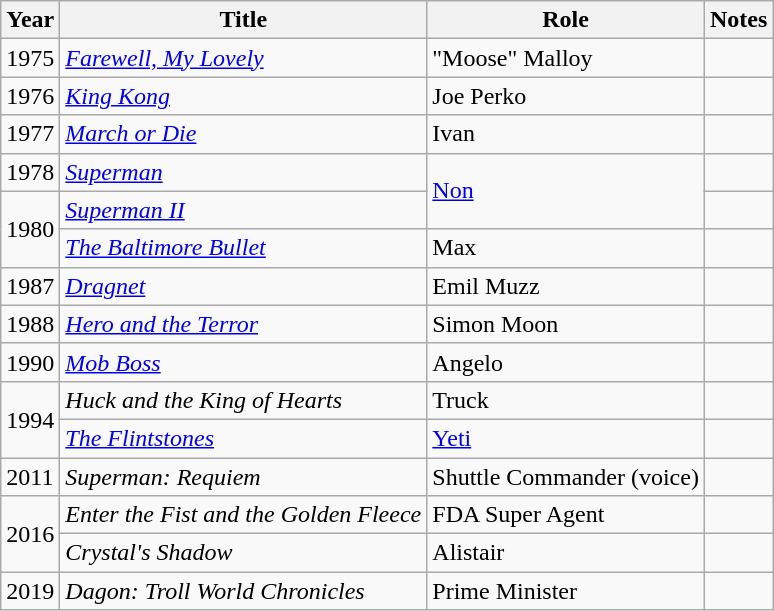<table class="wikitable">
<tr>
<th>Year</th>
<th>Title</th>
<th>Role</th>
<th>Notes</th>
</tr>
<tr>
<td>1975</td>
<td><em><a href='#'>Farewell, My Lovely</a></em></td>
<td>"Moose" Malloy</td>
<td></td>
</tr>
<tr>
<td>1976</td>
<td><em><a href='#'>King Kong</a></em></td>
<td>Joe Perko</td>
<td></td>
</tr>
<tr>
<td>1977</td>
<td><em><a href='#'>March or Die</a></em></td>
<td>Ivan</td>
<td></td>
</tr>
<tr>
<td>1978</td>
<td><em><a href='#'>Superman</a></em></td>
<td rowspan="2"><a href='#'>Non</a></td>
<td></td>
</tr>
<tr>
<td rowspan="2">1980</td>
<td><em><a href='#'>Superman II</a></em></td>
<td></td>
</tr>
<tr>
<td><em><a href='#'>The Baltimore Bullet</a></em></td>
<td>Max</td>
<td></td>
</tr>
<tr>
<td>1987</td>
<td><em><a href='#'>Dragnet</a></em></td>
<td>Emil Muzz</td>
<td></td>
</tr>
<tr>
<td>1988</td>
<td><em><a href='#'>Hero and the Terror</a></em></td>
<td>Simon Moon</td>
<td></td>
</tr>
<tr>
<td>1990</td>
<td><em><a href='#'>Mob Boss</a></em></td>
<td>Angelo</td>
<td></td>
</tr>
<tr>
<td rowspan="2">1994</td>
<td><em>Huck and the King of Hearts</em></td>
<td>Truck</td>
<td></td>
</tr>
<tr>
<td><em><a href='#'>The Flintstones</a></em></td>
<td><a href='#'>Yeti</a></td>
<td></td>
</tr>
<tr>
<td>2011</td>
<td><em>Superman: Requiem</em></td>
<td>Shuttle Commander (voice)</td>
<td></td>
</tr>
<tr>
<td rowspan="2">2016</td>
<td><em>Enter the Fist and the Golden Fleece</em></td>
<td>FDA Super Agent</td>
<td></td>
</tr>
<tr>
<td><em>Crystal's Shadow</em></td>
<td>Alistair</td>
<td></td>
</tr>
<tr>
<td>2019</td>
<td><em>Dagon: Troll World Chronicles</em></td>
<td>Prime Minister</td>
<td></td>
</tr>
</table>
